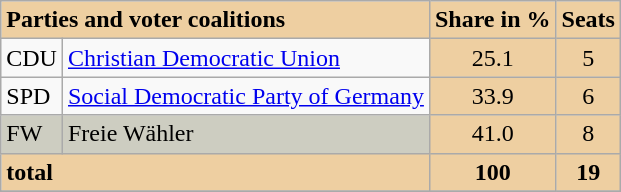<table class="wikitable">
<tr>
<td colspan="2" bgcolor="#EECFA1"><strong>Parties and voter coalitions</strong></td>
<td align="center" bgcolor="#EECFA1"><strong>Share in %</strong></td>
<td align="center" bgcolor="#EECFA1"><strong>Seats</strong></td>
</tr>
<tr --->
<td>CDU</td>
<td><a href='#'>Christian Democratic Union</a></td>
<td align="center" bgcolor="#EECFA1">25.1</td>
<td align="center" bgcolor="#EECFA1">5</td>
</tr>
<tr --->
<td>SPD</td>
<td><a href='#'>Social Democratic Party of Germany</a></td>
<td align="center" bgcolor="#EECFA1">33.9</td>
<td align="center" bgcolor="#EECFA1">6</td>
</tr>
<tr --->
<td bgcolor="#CDCDC1">FW</td>
<td bgcolor="#CDCDC1">Freie Wähler</td>
<td align="center" bgcolor="#EECFA1">41.0</td>
<td align="center" bgcolor="#EECFA1">8</td>
</tr>
<tr --->
<td colspan="2" bgcolor="#EECFA1"><strong>total</strong></td>
<td align="center" bgcolor="#EECFA1"><strong>100</strong></td>
<td align="center" bgcolor="#EECFA1"><strong>19</strong></td>
</tr>
<tr --->
</tr>
</table>
